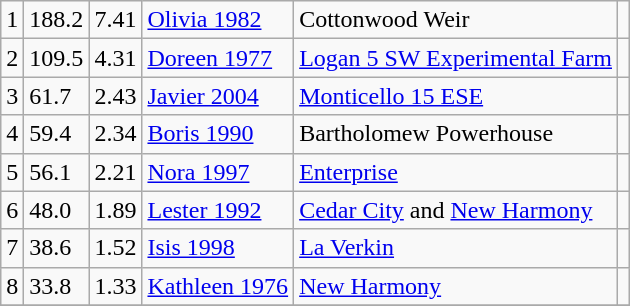<table class="wikitable">
<tr>
<td>1</td>
<td>188.2</td>
<td>7.41</td>
<td><a href='#'>Olivia 1982</a></td>
<td>Cottonwood Weir</td>
<td></td>
</tr>
<tr>
<td>2</td>
<td>109.5</td>
<td>4.31</td>
<td><a href='#'>Doreen 1977</a></td>
<td><a href='#'>Logan 5 SW Experimental Farm</a></td>
<td></td>
</tr>
<tr>
<td>3</td>
<td>61.7</td>
<td>2.43</td>
<td><a href='#'>Javier 2004</a></td>
<td><a href='#'>Monticello 15 ESE</a></td>
<td></td>
</tr>
<tr>
<td>4</td>
<td>59.4</td>
<td>2.34</td>
<td><a href='#'>Boris 1990</a></td>
<td>Bartholomew Powerhouse</td>
<td></td>
</tr>
<tr>
<td>5</td>
<td>56.1</td>
<td>2.21</td>
<td><a href='#'>Nora 1997</a></td>
<td><a href='#'>Enterprise</a></td>
<td></td>
</tr>
<tr>
<td>6</td>
<td>48.0</td>
<td>1.89</td>
<td><a href='#'>Lester 1992</a></td>
<td><a href='#'>Cedar City</a> and <a href='#'>New Harmony</a></td>
<td></td>
</tr>
<tr>
<td>7</td>
<td>38.6</td>
<td>1.52</td>
<td><a href='#'>Isis 1998</a></td>
<td><a href='#'>La Verkin</a></td>
<td></td>
</tr>
<tr>
<td>8</td>
<td>33.8</td>
<td>1.33</td>
<td><a href='#'>Kathleen 1976</a></td>
<td><a href='#'>New Harmony</a></td>
<td></td>
</tr>
<tr>
</tr>
</table>
